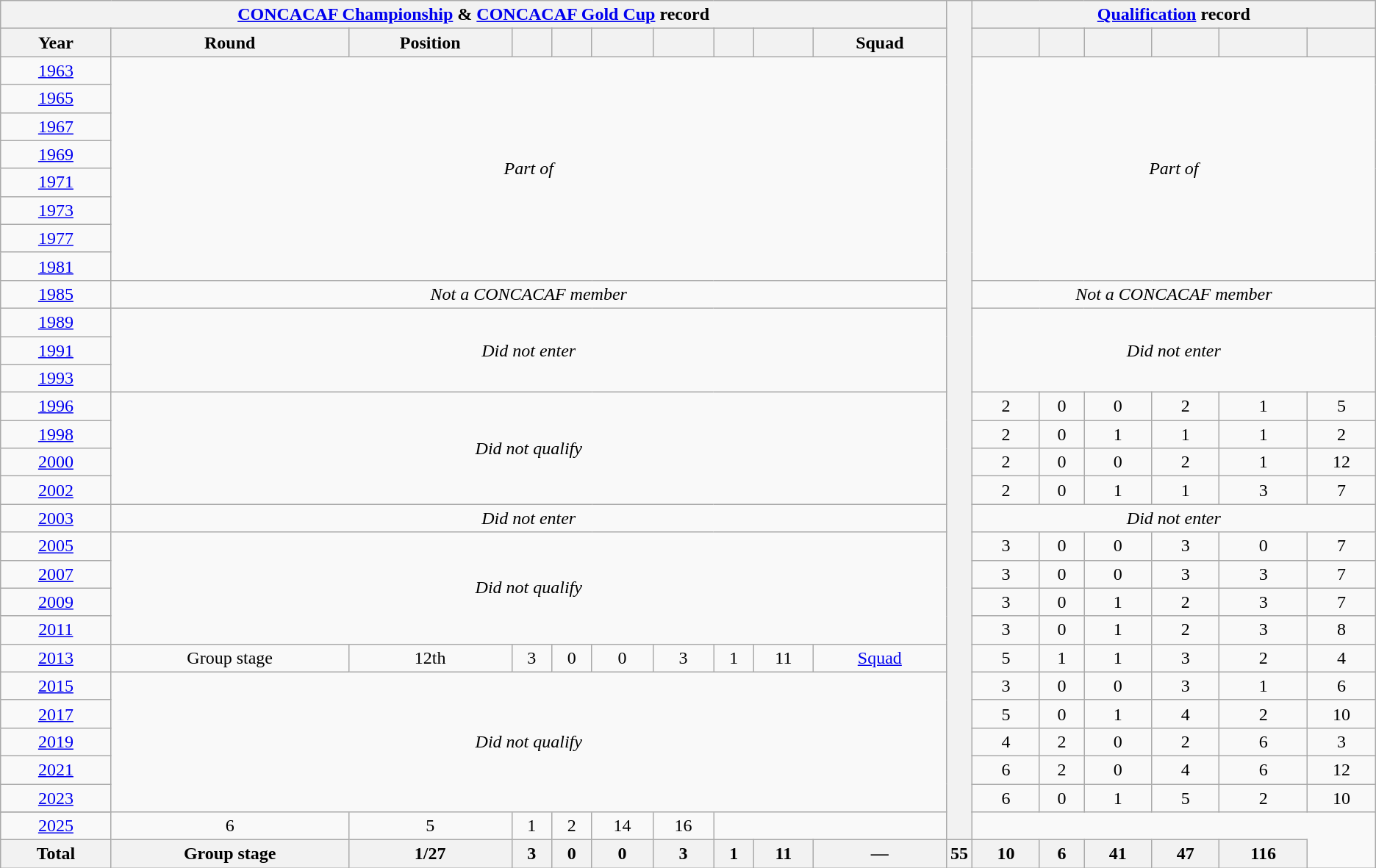<table class="wikitable" style="text-align:center">
<tr>
<th colspan=10><a href='#'>CONCACAF Championship</a> & <a href='#'>CONCACAF Gold Cup</a> record</th>
<th width=1% rowspan="31"></th>
<th colspan=6><a href='#'>Qualification</a> record</th>
</tr>
<tr>
<th>Year</th>
<th>Round</th>
<th>Position</th>
<th></th>
<th></th>
<th></th>
<th></th>
<th></th>
<th></th>
<th>Squad</th>
<th></th>
<th></th>
<th></th>
<th></th>
<th></th>
<th></th>
</tr>
<tr>
<td> <a href='#'>1963</a></td>
<td rowspan=8 colspan=9><em>Part of </em></td>
<td rowspan=8 colspan=6><em>Part of </em></td>
</tr>
<tr>
<td> <a href='#'>1965</a></td>
</tr>
<tr>
<td> <a href='#'>1967</a></td>
</tr>
<tr>
<td> <a href='#'>1969</a></td>
</tr>
<tr>
<td> <a href='#'>1971</a></td>
</tr>
<tr>
<td> <a href='#'>1973</a></td>
</tr>
<tr>
<td> <a href='#'>1977</a></td>
</tr>
<tr>
<td> <a href='#'>1981</a></td>
</tr>
<tr>
<td><a href='#'>1985</a></td>
<td colspan=9><em>Not a CONCACAF member</em></td>
<td colspan=6><em>Not a CONCACAF member</em></td>
</tr>
<tr>
<td><a href='#'>1989</a></td>
<td colspan=9 rowspan=3><em>Did not enter</em></td>
<td colspan=6 rowspan=3><em>Did not enter</em></td>
</tr>
<tr>
<td> <a href='#'>1991</a></td>
</tr>
<tr>
<td>  <a href='#'>1993</a></td>
</tr>
<tr>
<td> <a href='#'>1996</a></td>
<td colspan=9 rowspan=4><em>Did not qualify</em></td>
<td>2</td>
<td>0</td>
<td>0</td>
<td>2</td>
<td>1</td>
<td>5</td>
</tr>
<tr>
<td> <a href='#'>1998</a></td>
<td>2</td>
<td>0</td>
<td>1</td>
<td>1</td>
<td>1</td>
<td>2</td>
</tr>
<tr>
<td> <a href='#'>2000</a></td>
<td>2</td>
<td>0</td>
<td>0</td>
<td>2</td>
<td>1</td>
<td>12</td>
</tr>
<tr>
<td> <a href='#'>2002</a></td>
<td>2</td>
<td>0</td>
<td>1</td>
<td>1</td>
<td>3</td>
<td>7</td>
</tr>
<tr>
<td>  <a href='#'>2003</a></td>
<td colspan=9><em>Did not enter</em></td>
<td colspan=6><em>Did not enter</em></td>
</tr>
<tr>
<td> <a href='#'>2005</a></td>
<td colspan=9 rowspan=4><em>Did not qualify</em></td>
<td>3</td>
<td>0</td>
<td>0</td>
<td>3</td>
<td>0</td>
<td>7</td>
</tr>
<tr>
<td> <a href='#'>2007</a></td>
<td>3</td>
<td>0</td>
<td>0</td>
<td>3</td>
<td>3</td>
<td>7</td>
</tr>
<tr>
<td> <a href='#'>2009</a></td>
<td>3</td>
<td>0</td>
<td>1</td>
<td>2</td>
<td>3</td>
<td>7</td>
</tr>
<tr>
<td> <a href='#'>2011</a></td>
<td>3</td>
<td>0</td>
<td>1</td>
<td>2</td>
<td>3</td>
<td>8</td>
</tr>
<tr>
<td> <a href='#'>2013</a></td>
<td>Group stage</td>
<td>12th</td>
<td>3</td>
<td>0</td>
<td>0</td>
<td>3</td>
<td>1</td>
<td>11</td>
<td><a href='#'>Squad</a></td>
<td>5</td>
<td>1</td>
<td>1</td>
<td>3</td>
<td>2</td>
<td>4</td>
</tr>
<tr>
<td>  <a href='#'>2015</a></td>
<td colspan=9 rowspan=6><em>Did not qualify</em></td>
<td>3</td>
<td>0</td>
<td>0</td>
<td>3</td>
<td>1</td>
<td>6</td>
</tr>
<tr>
<td> <a href='#'>2017</a></td>
<td>5</td>
<td>0</td>
<td>1</td>
<td>4</td>
<td>2</td>
<td>10</td>
</tr>
<tr>
<td>   <a href='#'>2019</a></td>
<td>4</td>
<td>2</td>
<td>0</td>
<td>2</td>
<td>6</td>
<td>3</td>
</tr>
<tr>
<td> <a href='#'>2021</a></td>
<td>6</td>
<td>2</td>
<td>0</td>
<td>4</td>
<td>6</td>
<td>12</td>
</tr>
<tr>
<td>  <a href='#'>2023</a></td>
<td>6</td>
<td>0</td>
<td>1</td>
<td>5</td>
<td>2</td>
<td>10</td>
</tr>
<tr>
</tr>
<tr>
<td>  <a href='#'>2025</a></td>
<td>6</td>
<td>5</td>
<td>1</td>
<td>2</td>
<td>14</td>
<td>16</td>
</tr>
<tr>
<th>Total</th>
<th>Group stage</th>
<th>1/27</th>
<th>3</th>
<th>0</th>
<th>0</th>
<th>3</th>
<th>1</th>
<th>11</th>
<th>—</th>
<th>55</th>
<th>10</th>
<th>6</th>
<th>41</th>
<th>47</th>
<th>116</th>
</tr>
</table>
